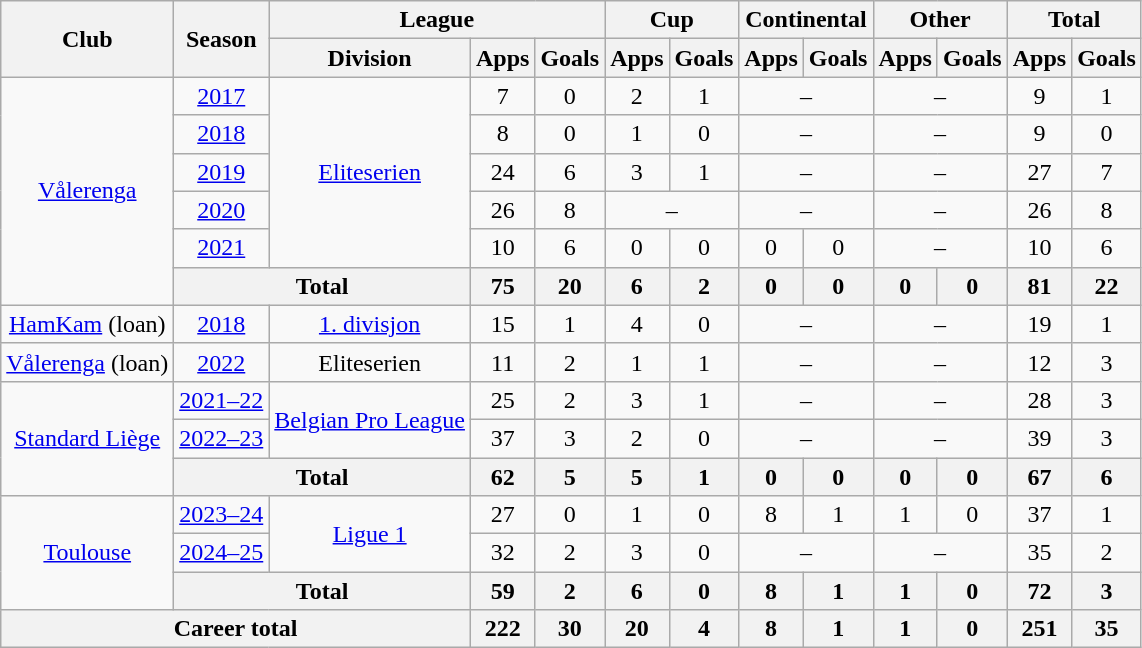<table class="wikitable" style="text-align:center">
<tr>
<th rowspan="2">Club</th>
<th rowspan="2">Season</th>
<th colspan="3">League</th>
<th colspan="2">Cup</th>
<th colspan="2">Continental</th>
<th colspan="2">Other</th>
<th colspan="2">Total</th>
</tr>
<tr>
<th>Division</th>
<th>Apps</th>
<th>Goals</th>
<th>Apps</th>
<th>Goals</th>
<th>Apps</th>
<th>Goals</th>
<th>Apps</th>
<th>Goals</th>
<th>Apps</th>
<th>Goals</th>
</tr>
<tr>
<td rowspan="6"><a href='#'>Vålerenga</a></td>
<td><a href='#'>2017</a></td>
<td rowspan="5"><a href='#'>Eliteserien</a></td>
<td>7</td>
<td>0</td>
<td>2</td>
<td>1</td>
<td colspan="2">–</td>
<td colspan="2">–</td>
<td>9</td>
<td>1</td>
</tr>
<tr>
<td><a href='#'>2018</a></td>
<td>8</td>
<td>0</td>
<td>1</td>
<td>0</td>
<td colspan="2">–</td>
<td colspan="2">–</td>
<td>9</td>
<td>0</td>
</tr>
<tr>
<td><a href='#'>2019</a></td>
<td>24</td>
<td>6</td>
<td>3</td>
<td>1</td>
<td colspan="2">–</td>
<td colspan="2">–</td>
<td>27</td>
<td>7</td>
</tr>
<tr>
<td><a href='#'>2020</a></td>
<td>26</td>
<td>8</td>
<td colspan="2">–</td>
<td colspan="2">–</td>
<td colspan="2">–</td>
<td>26</td>
<td>8</td>
</tr>
<tr>
<td><a href='#'>2021</a></td>
<td>10</td>
<td>6</td>
<td>0</td>
<td>0</td>
<td>0</td>
<td>0</td>
<td colspan="2">–</td>
<td>10</td>
<td>6</td>
</tr>
<tr>
<th colspan="2">Total</th>
<th>75</th>
<th>20</th>
<th>6</th>
<th>2</th>
<th>0</th>
<th>0</th>
<th>0</th>
<th>0</th>
<th>81</th>
<th>22</th>
</tr>
<tr>
<td><a href='#'>HamKam</a> (loan)</td>
<td><a href='#'>2018</a></td>
<td><a href='#'>1. divisjon</a></td>
<td>15</td>
<td>1</td>
<td>4</td>
<td>0</td>
<td colspan="2">–</td>
<td colspan="2">–</td>
<td>19</td>
<td>1</td>
</tr>
<tr>
<td><a href='#'>Vålerenga</a> (loan)</td>
<td><a href='#'>2022</a></td>
<td>Eliteserien</td>
<td>11</td>
<td>2</td>
<td>1</td>
<td>1</td>
<td colspan="2">–</td>
<td colspan="2">–</td>
<td>12</td>
<td>3</td>
</tr>
<tr>
<td rowspan="3"><a href='#'>Standard Liège</a></td>
<td><a href='#'>2021–22</a></td>
<td rowspan="2"><a href='#'>Belgian Pro League</a></td>
<td>25</td>
<td>2</td>
<td>3</td>
<td>1</td>
<td colspan="2">–</td>
<td colspan="2">–</td>
<td>28</td>
<td>3</td>
</tr>
<tr>
<td><a href='#'>2022–23</a></td>
<td>37</td>
<td>3</td>
<td>2</td>
<td>0</td>
<td colspan="2">–</td>
<td colspan="2">–</td>
<td>39</td>
<td>3</td>
</tr>
<tr>
<th colspan="2">Total</th>
<th>62</th>
<th>5</th>
<th>5</th>
<th>1</th>
<th>0</th>
<th>0</th>
<th>0</th>
<th>0</th>
<th>67</th>
<th>6</th>
</tr>
<tr>
<td rowspan="3"><a href='#'>Toulouse</a></td>
<td><a href='#'>2023–24</a></td>
<td rowspan="2"><a href='#'>Ligue 1</a></td>
<td>27</td>
<td>0</td>
<td>1</td>
<td>0</td>
<td>8</td>
<td>1</td>
<td>1</td>
<td>0</td>
<td>37</td>
<td>1</td>
</tr>
<tr>
<td><a href='#'>2024–25</a></td>
<td>32</td>
<td>2</td>
<td>3</td>
<td>0</td>
<td colspan="2">–</td>
<td colspan="2">–</td>
<td>35</td>
<td>2</td>
</tr>
<tr>
<th colspan="2">Total</th>
<th>59</th>
<th>2</th>
<th>6</th>
<th>0</th>
<th>8</th>
<th>1</th>
<th>1</th>
<th>0</th>
<th>72</th>
<th>3</th>
</tr>
<tr>
<th colspan="3">Career total</th>
<th>222</th>
<th>30</th>
<th>20</th>
<th>4</th>
<th>8</th>
<th>1</th>
<th>1</th>
<th>0</th>
<th>251</th>
<th>35</th>
</tr>
</table>
